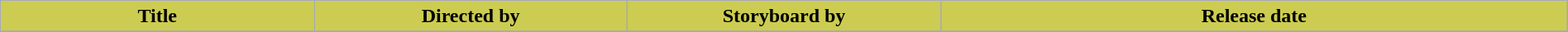<table class="wikitable plainrowheaders" style="width:100%;">
<tr>
<th style="background:#CCCC52; width:20%">Title</th>
<th style="background:#CCCC52; width:20%">Directed by</th>
<th style="background:#CCCC52; width:20%">Storyboard by</th>
<th style="background:#CCCC52">Release date</th>
</tr>
<tr>
</tr>
</table>
